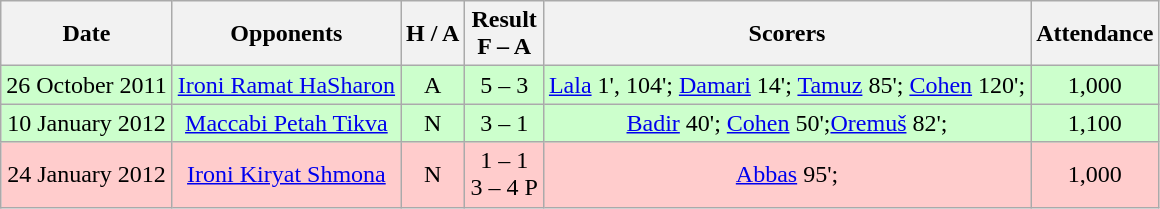<table class="wikitable" style="text-align:center">
<tr>
<th><strong>Date</strong></th>
<th><strong>Opponents</strong></th>
<th><strong>H / A</strong></th>
<th><strong>Result<br>F – A</strong></th>
<th><strong>Scorers</strong></th>
<th><strong>Attendance</strong></th>
</tr>
<tr bgcolor="#ccffcc">
<td>26 October 2011</td>
<td><a href='#'>Ironi Ramat HaSharon</a></td>
<td>A</td>
<td>5 – 3</td>
<td><a href='#'>Lala</a> 1', 104'; <a href='#'>Damari</a> 14'; <a href='#'>Tamuz</a> 85'; <a href='#'>Cohen</a> 120';</td>
<td>1,000</td>
</tr>
<tr bgcolor="#ccffcc">
<td>10 January 2012</td>
<td><a href='#'>Maccabi Petah Tikva</a></td>
<td>N</td>
<td>3 – 1</td>
<td><a href='#'>Badir</a> 40'; <a href='#'>Cohen</a> 50';<a href='#'>Oremuš</a> 82';</td>
<td>1,100</td>
</tr>
<tr bgcolor="#ffcccc">
<td>24 January 2012</td>
<td><a href='#'>Ironi Kiryat Shmona</a></td>
<td>N</td>
<td>1 – 1<br>3 – 4 P</td>
<td><a href='#'>Abbas</a> 95';</td>
<td>1,000</td>
</tr>
</table>
